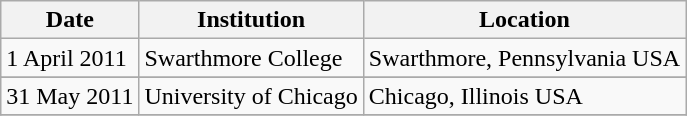<table class="wikitable">
<tr>
<th>Date</th>
<th>Institution</th>
<th>Location</th>
</tr>
<tr>
<td>1 April 2011</td>
<td>Swarthmore College</td>
<td>Swarthmore, Pennsylvania USA</td>
</tr>
<tr>
</tr>
<tr>
<td>31 May 2011</td>
<td>University of Chicago</td>
<td>Chicago, Illinois USA</td>
</tr>
<tr>
</tr>
</table>
